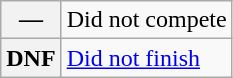<table class="wikitable">
<tr>
<th scope="row">—</th>
<td>Did not compete</td>
</tr>
<tr>
<th scope="row">DNF</th>
<td><a href='#'>Did not finish</a></td>
</tr>
</table>
